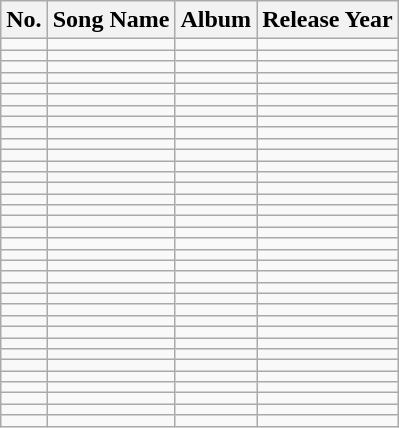<table class="wikitable col1center col4center">
<tr>
<th>No.</th>
<th>Song Name</th>
<th>Album</th>
<th>Release Year</th>
</tr>
<tr>
<td></td>
<td></td>
<td></td>
<td></td>
</tr>
<tr>
<td></td>
<td></td>
<td></td>
<td></td>
</tr>
<tr>
<td></td>
<td></td>
<td></td>
<td></td>
</tr>
<tr>
<td></td>
<td></td>
<td></td>
<td></td>
</tr>
<tr>
<td></td>
<td></td>
<td></td>
<td></td>
</tr>
<tr>
<td></td>
<td></td>
<td></td>
<td></td>
</tr>
<tr>
<td></td>
<td></td>
<td></td>
<td></td>
</tr>
<tr>
<td></td>
<td></td>
<td></td>
<td></td>
</tr>
<tr>
<td></td>
<td></td>
<td></td>
<td></td>
</tr>
<tr>
<td></td>
<td></td>
<td></td>
<td></td>
</tr>
<tr>
<td></td>
<td></td>
<td></td>
<td></td>
</tr>
<tr>
<td></td>
<td></td>
<td></td>
<td></td>
</tr>
<tr>
<td></td>
<td></td>
<td></td>
<td></td>
</tr>
<tr>
<td></td>
<td></td>
<td></td>
<td></td>
</tr>
<tr>
<td></td>
<td></td>
<td></td>
<td></td>
</tr>
<tr>
<td></td>
<td></td>
<td></td>
<td></td>
</tr>
<tr>
<td></td>
<td></td>
<td></td>
<td></td>
</tr>
<tr>
<td></td>
<td></td>
<td></td>
<td></td>
</tr>
<tr>
<td></td>
<td></td>
<td></td>
<td></td>
</tr>
<tr>
<td></td>
<td></td>
<td></td>
<td></td>
</tr>
<tr>
<td></td>
<td></td>
<td></td>
<td></td>
</tr>
<tr>
<td></td>
<td></td>
<td></td>
<td></td>
</tr>
<tr>
<td></td>
<td></td>
<td></td>
<td></td>
</tr>
<tr>
<td></td>
<td></td>
<td></td>
<td></td>
</tr>
<tr>
<td></td>
<td></td>
<td></td>
<td></td>
</tr>
<tr>
<td></td>
<td></td>
<td></td>
<td></td>
</tr>
<tr>
<td></td>
<td></td>
<td></td>
<td></td>
</tr>
<tr>
<td></td>
<td></td>
<td></td>
<td></td>
</tr>
<tr>
<td></td>
<td></td>
<td></td>
<td></td>
</tr>
<tr>
<td></td>
<td></td>
<td></td>
<td></td>
</tr>
<tr>
<td></td>
<td></td>
<td></td>
<td></td>
</tr>
<tr>
<td></td>
<td></td>
<td></td>
<td></td>
</tr>
<tr>
<td></td>
<td></td>
<td></td>
<td></td>
</tr>
<tr>
<td></td>
<td></td>
<td></td>
<td></td>
</tr>
<tr>
<td></td>
<td></td>
<td></td>
<td></td>
</tr>
</table>
